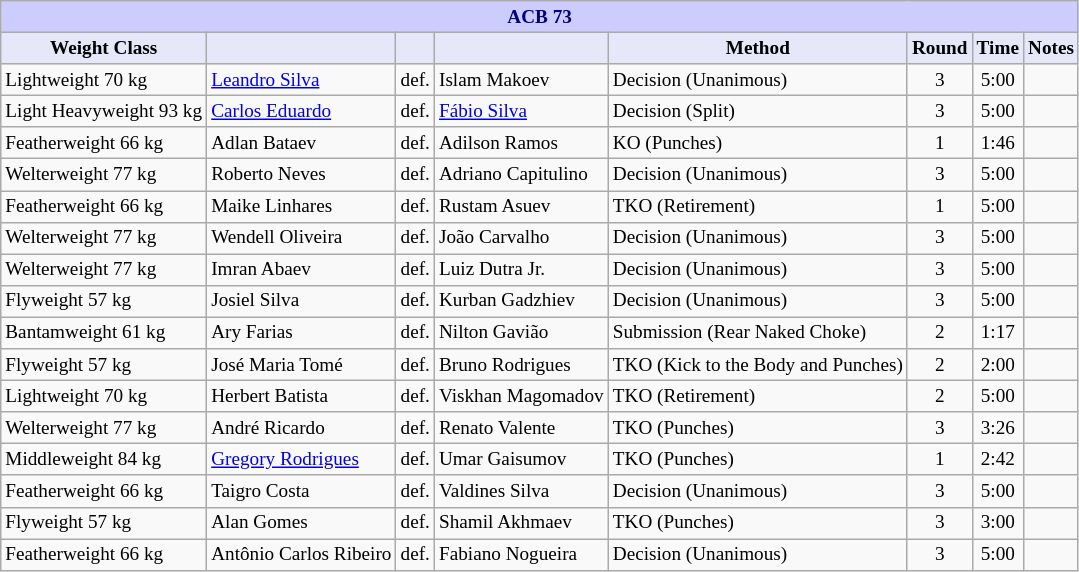<table class="wikitable" style="font-size: 80%;">
<tr>
<th colspan="8" style="background-color: #ccf; color: #000080; text-align: center;"><strong>ACB 73</strong></th>
</tr>
<tr>
<th colspan="1" style="background-color: #E6E8FA; color: #000000; text-align: center;">Weight Class</th>
<th colspan="1" style="background-color: #E6E8FA; color: #000000; text-align: center;"></th>
<th colspan="1" style="background-color: #E6E8FA; color: #000000; text-align: center;"></th>
<th colspan="1" style="background-color: #E6E8FA; color: #000000; text-align: center;"></th>
<th colspan="1" style="background-color: #E6E8FA; color: #000000; text-align: center;">Method</th>
<th colspan="1" style="background-color: #E6E8FA; color: #000000; text-align: center;">Round</th>
<th colspan="1" style="background-color: #E6E8FA; color: #000000; text-align: center;">Time</th>
<th colspan="1" style="background-color: #E6E8FA; color: #000000; text-align: center;">Notes</th>
</tr>
<tr>
<td>Lightweight 70 kg</td>
<td> <a href='#'>Leandro Silva</a></td>
<td>def.</td>
<td> Islam Makoev</td>
<td>Decision (Unanimous)</td>
<td align=center>3</td>
<td align=center>5:00</td>
<td></td>
</tr>
<tr>
<td>Light Heavyweight 93 kg</td>
<td> <a href='#'>Carlos Eduardo</a></td>
<td>def.</td>
<td> <a href='#'>Fábio Silva</a></td>
<td>Decision (Split)</td>
<td align=center>3</td>
<td align=center>5:00</td>
<td></td>
</tr>
<tr>
<td>Featherweight 66 kg</td>
<td> Adlan Bataev</td>
<td>def.</td>
<td> Adilson Ramos</td>
<td>KO (Punches)</td>
<td align=center>1</td>
<td align=center>1:46</td>
<td></td>
</tr>
<tr>
<td>Welterweight 77 kg</td>
<td> Roberto Neves</td>
<td>def.</td>
<td> Adriano Capitulino</td>
<td>Decision (Unanimous)</td>
<td align=center>3</td>
<td align=center>5:00</td>
<td></td>
</tr>
<tr>
<td>Featherweight 66 kg</td>
<td> Maike Linhares</td>
<td>def.</td>
<td> Rustam Asuev</td>
<td>TKO (Retirement)</td>
<td align=center>1</td>
<td align=center>5:00</td>
<td></td>
</tr>
<tr>
<td>Welterweight 77 kg</td>
<td> Wendell Oliveira</td>
<td>def.</td>
<td> João Carvalho</td>
<td>Decision (Unanimous)</td>
<td align=center>3</td>
<td align=center>5:00</td>
<td></td>
</tr>
<tr>
<td>Welterweight 77 kg</td>
<td> Imran Abaev</td>
<td>def.</td>
<td> Luiz Dutra Jr.</td>
<td>Decision (Unanimous)</td>
<td align=center>3</td>
<td align=center>5:00</td>
<td></td>
</tr>
<tr>
<td>Flyweight 57 kg</td>
<td> Josiel Silva</td>
<td>def.</td>
<td> Kurban Gadzhiev</td>
<td>Decision (Unanimous)</td>
<td align=center>3</td>
<td align=center>5:00</td>
<td></td>
</tr>
<tr>
<td>Bantamweight 61 kg</td>
<td> Ary Farias</td>
<td>def.</td>
<td> Nilton Gavião</td>
<td>Submission (Rear Naked Choke)</td>
<td align=center>2</td>
<td align=center>1:17</td>
<td></td>
</tr>
<tr>
<td>Flyweight 57 kg</td>
<td> José Maria Tomé</td>
<td>def.</td>
<td> Bruno Rodrigues</td>
<td>TKO (Kick to the Body and Punches)</td>
<td align=center>2</td>
<td align=center>2:00</td>
<td></td>
</tr>
<tr>
<td>Lightweight 70 kg</td>
<td> Herbert Batista</td>
<td>def.</td>
<td> Viskhan Magomadov</td>
<td>TKO (Retirement)</td>
<td align=center>2</td>
<td align=center>5:00</td>
<td></td>
</tr>
<tr>
<td>Welterweight 77 kg</td>
<td> André Ricardo</td>
<td>def.</td>
<td> Renato Valente</td>
<td>TKO (Punches)</td>
<td align=center>3</td>
<td align=center>3:26</td>
<td></td>
</tr>
<tr>
<td>Middleweight 84 kg</td>
<td> <a href='#'>Gregory Rodrigues</a></td>
<td>def.</td>
<td> Umar Gaisumov</td>
<td>TKO (Punches)</td>
<td align=center>1</td>
<td align=center>2:42</td>
<td></td>
</tr>
<tr>
<td>Featherweight 66 kg</td>
<td> Taigro Costa</td>
<td>def.</td>
<td> Valdines Silva</td>
<td>Decision (Unanimous)</td>
<td align=center>3</td>
<td align=center>5:00</td>
<td></td>
</tr>
<tr>
<td>Flyweight 57 kg</td>
<td> Alan Gomes</td>
<td>def.</td>
<td> Shamil Akhmaev</td>
<td>TKO (Punches)</td>
<td align=center>3</td>
<td align=center>3:00</td>
<td></td>
</tr>
<tr>
<td>Featherweight 66 kg</td>
<td> Antônio Carlos Ribeiro</td>
<td>def.</td>
<td> Fabiano Nogueira</td>
<td>Decision (Unanimous)</td>
<td align=center>3</td>
<td align=center>5:00</td>
<td></td>
</tr>
</table>
